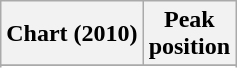<table class="wikitable sortable plainrowheaders">
<tr>
<th align="left">Chart (2010)</th>
<th align="left">Peak<br>position</th>
</tr>
<tr>
</tr>
<tr>
</tr>
<tr>
</tr>
</table>
